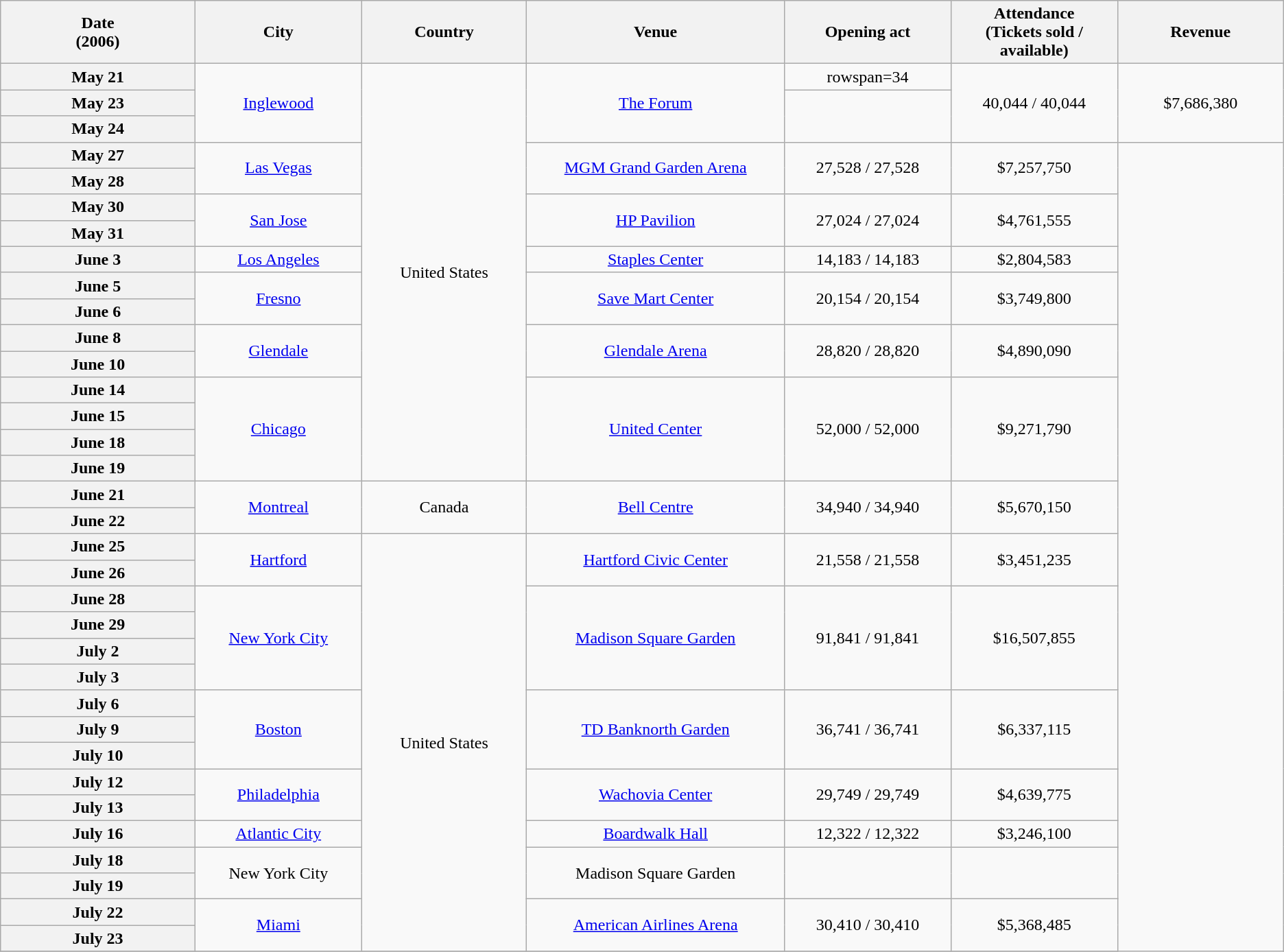<table class="wikitable plainrowheaders" style="text-align:center;">
<tr>
<th scope="col" style="width:12em;">Date<br>(2006)</th>
<th scope="col" style="width:10em;">City</th>
<th scope="col" style="width:10em;">Country</th>
<th scope="col" style="width:16em;">Venue</th>
<th scope="col" style="width:10em;">Opening act</th>
<th scope="col" style="width:10em;">Attendance <br>(Tickets sold / available)</th>
<th scope="col" style="width:10em;">Revenue</th>
</tr>
<tr>
<th scope="row" style="text-align:center;">May 21</th>
<td rowspan=3><a href='#'>Inglewood</a></td>
<td rowspan=16>United States</td>
<td rowspan=3><a href='#'>The Forum</a></td>
<td>rowspan=34 </td>
<td rowspan=3>40,044 / 40,044</td>
<td rowspan=3>$7,686,380</td>
</tr>
<tr>
<th scope="row" style="text-align:center;">May 23</th>
</tr>
<tr>
<th scope="row" style="text-align:center;">May 24</th>
</tr>
<tr>
<th scope="row" style="text-align:center;">May 27</th>
<td rowspan=2><a href='#'>Las Vegas</a></td>
<td rowspan=2><a href='#'>MGM Grand Garden Arena</a></td>
<td rowspan=2>27,528 / 27,528</td>
<td rowspan=2>$7,257,750</td>
</tr>
<tr>
<th scope="row" style="text-align:center;">May 28</th>
</tr>
<tr>
<th scope="row" style="text-align:center;">May 30</th>
<td rowspan=2><a href='#'>San Jose</a></td>
<td rowspan=2><a href='#'>HP Pavilion</a></td>
<td rowspan=2>27,024 / 27,024</td>
<td rowspan=2>$4,761,555</td>
</tr>
<tr>
<th scope="row" style="text-align:center;">May 31</th>
</tr>
<tr>
<th scope="row" style="text-align:center;">June 3</th>
<td><a href='#'>Los Angeles</a></td>
<td><a href='#'>Staples Center</a></td>
<td>14,183 / 14,183</td>
<td>$2,804,583</td>
</tr>
<tr>
<th scope="row" style="text-align:center;">June 5</th>
<td rowspan=2><a href='#'>Fresno</a></td>
<td rowspan=2><a href='#'>Save Mart Center</a></td>
<td rowspan=2>20,154 / 20,154</td>
<td rowspan=2>$3,749,800</td>
</tr>
<tr>
<th scope="row" style="text-align:center;">June 6</th>
</tr>
<tr>
<th scope="row" style="text-align:center;">June 8</th>
<td rowspan=2><a href='#'>Glendale</a></td>
<td rowspan=2><a href='#'>Glendale Arena</a></td>
<td rowspan=2>28,820 / 28,820</td>
<td rowspan=2>$4,890,090</td>
</tr>
<tr>
<th scope="row" style="text-align:center;">June 10</th>
</tr>
<tr>
<th scope="row" style="text-align:center;">June 14</th>
<td rowspan=4><a href='#'>Chicago</a></td>
<td rowspan=4><a href='#'>United Center</a></td>
<td rowspan=4>52,000 / 52,000</td>
<td rowspan=4>$9,271,790</td>
</tr>
<tr>
<th scope="row" style="text-align:center;">June 15</th>
</tr>
<tr>
<th scope="row" style="text-align:center;">June 18</th>
</tr>
<tr>
<th scope="row" style="text-align:center;">June 19</th>
</tr>
<tr>
<th scope="row" style="text-align:center;">June 21</th>
<td rowspan=2><a href='#'>Montreal</a></td>
<td rowspan=2>Canada</td>
<td rowspan=2><a href='#'>Bell Centre</a></td>
<td rowspan=2>34,940 / 34,940</td>
<td rowspan=2>$5,670,150</td>
</tr>
<tr>
<th scope="row" style="text-align:center;">June 22</th>
</tr>
<tr>
<th scope="row" style="text-align:center;">June 25</th>
<td rowspan=2><a href='#'>Hartford</a></td>
<td rowspan=16>United States</td>
<td rowspan=2><a href='#'>Hartford Civic Center</a></td>
<td rowspan=2>21,558 / 21,558</td>
<td rowspan=2>$3,451,235</td>
</tr>
<tr>
<th scope="row" style="text-align:center;">June 26</th>
</tr>
<tr>
<th scope="row" style="text-align:center;">June 28</th>
<td rowspan=4><a href='#'>New York City</a></td>
<td rowspan=4><a href='#'>Madison Square Garden</a></td>
<td rowspan=4>91,841 / 91,841</td>
<td rowspan=4>$16,507,855</td>
</tr>
<tr>
<th scope="row" style="text-align:center;">June 29</th>
</tr>
<tr>
<th scope="row" style="text-align:center;">July 2</th>
</tr>
<tr>
<th scope="row" style="text-align:center;">July 3</th>
</tr>
<tr>
<th scope="row" style="text-align:center;">July 6</th>
<td rowspan=3><a href='#'>Boston</a></td>
<td rowspan=3><a href='#'>TD Banknorth Garden</a></td>
<td rowspan=3>36,741 / 36,741</td>
<td rowspan=3>$6,337,115</td>
</tr>
<tr>
<th scope="row" style="text-align:center;">July 9</th>
</tr>
<tr>
<th scope="row" style="text-align:center;">July 10</th>
</tr>
<tr>
<th scope="row" style="text-align:center;">July 12</th>
<td rowspan=2><a href='#'>Philadelphia</a></td>
<td rowspan=2><a href='#'>Wachovia Center</a></td>
<td rowspan=2>29,749 / 29,749</td>
<td rowspan=2>$4,639,775</td>
</tr>
<tr>
<th scope="row" style="text-align:center;">July 13</th>
</tr>
<tr>
<th scope="row" style="text-align:center;">July 16</th>
<td><a href='#'>Atlantic City</a></td>
<td><a href='#'>Boardwalk Hall</a></td>
<td>12,322 / 12,322</td>
<td>$3,246,100</td>
</tr>
<tr>
<th scope="row" style="text-align:center;">July 18</th>
<td rowspan=2>New York City</td>
<td rowspan=2>Madison Square Garden</td>
<td rowspan=2></td>
<td rowspan=2></td>
</tr>
<tr>
<th scope="row" style="text-align:center;">July 19</th>
</tr>
<tr>
<th scope="row" style="text-align:center;">July 22</th>
<td rowspan=2><a href='#'>Miami</a></td>
<td rowspan=2><a href='#'>American Airlines Arena</a></td>
<td rowspan=2>30,410 / 30,410</td>
<td rowspan=2>$5,368,485</td>
</tr>
<tr>
<th scope="row" style="text-align:center;">July 23</th>
</tr>
<tr>
</tr>
</table>
